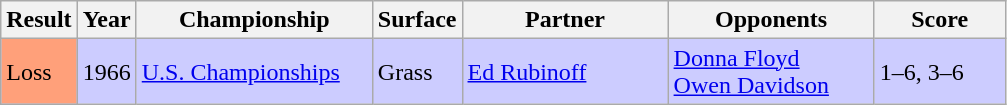<table class="sortable wikitable">
<tr>
<th>Result</th>
<th>Year</th>
<th style="width:150px">Championship</th>
<th style="width:50px">Surface</th>
<th style="width:130px">Partner</th>
<th style="width:130px">Opponents</th>
<th style="width:80px" class="unsortable">Score</th>
</tr>
<tr style="background:#ccf;">
<td style="background:#ffa07a;">Loss</td>
<td>1966</td>
<td><a href='#'>U.S. Championships</a></td>
<td>Grass</td>
<td>  <a href='#'>Ed Rubinoff</a></td>
<td> <a href='#'>Donna Floyd</a> <br> <a href='#'>Owen Davidson</a></td>
<td>1–6, 3–6</td>
</tr>
</table>
